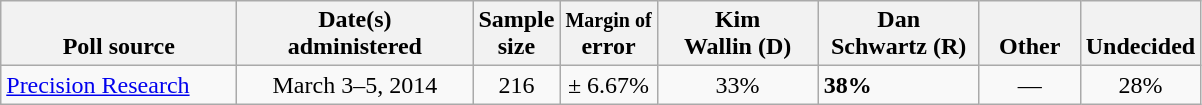<table class="wikitable">
<tr valign= bottom>
<th style="width:150px;">Poll source</th>
<th style="width:150px;">Date(s)<br>administered</th>
<th class=small>Sample<br>size</th>
<th><small>Margin of</small><br>error</th>
<th style="width:100px;">Kim<br>Wallin (D)</th>
<th style="width:100px;">Dan<br>Schwartz (R)</th>
<th style="width:60px;">Other</th>
<th style="width:60px;">Undecided</th>
</tr>
<tr>
<td><a href='#'>Precision Research</a></td>
<td align=center>March 3–5, 2014</td>
<td align=center>216</td>
<td align=center>± 6.67%</td>
<td align=center>33%</td>
<td><strong>38%</strong></td>
<td align=center>—</td>
<td align=center>28%</td>
</tr>
</table>
